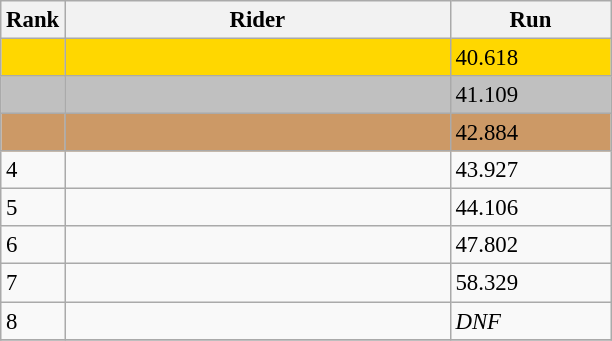<table class="wikitable" style="font-size:95%" style="text-align:center">
<tr>
<th>Rank</th>
<th width=250>Rider</th>
<th width=100>Run</th>
</tr>
<tr bgcolor=gold>
<td></td>
<td align=left></td>
<td>40.618</td>
</tr>
<tr bgcolor=silver>
<td></td>
<td align=left></td>
<td>41.109</td>
</tr>
<tr bgcolor=cc9966>
<td></td>
<td align=left></td>
<td>42.884</td>
</tr>
<tr>
<td>4</td>
<td align=left></td>
<td>43.927</td>
</tr>
<tr>
<td>5</td>
<td align=left></td>
<td>44.106</td>
</tr>
<tr>
<td>6</td>
<td align=left></td>
<td>47.802</td>
</tr>
<tr>
<td>7</td>
<td align=left></td>
<td>58.329</td>
</tr>
<tr>
<td>8</td>
<td align=left></td>
<td><em>DNF</em></td>
</tr>
<tr>
</tr>
</table>
